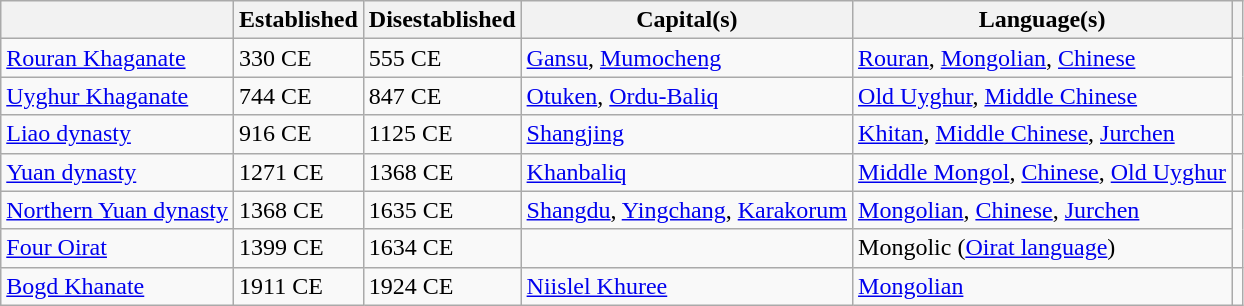<table class="wikitable sortable">
<tr>
<th></th>
<th>Established</th>
<th>Disestablished</th>
<th>Capital(s)</th>
<th>Language(s)</th>
<th scope=col class=unsortable></th>
</tr>
<tr>
<td><a href='#'>Rouran Khaganate</a></td>
<td>330 CE</td>
<td>555 CE</td>
<td><a href='#'>Gansu</a>, <a href='#'>Mumocheng</a></td>
<td><a href='#'>Rouran</a>, <a href='#'>Mongolian</a>, <a href='#'>Chinese</a></td>
<td rowspan=2 colspan=1 style="text-align: left;"></td>
</tr>
<tr>
<td><a href='#'>Uyghur Khaganate</a></td>
<td>744 CE</td>
<td>847 CE</td>
<td><a href='#'>Otuken</a>, <a href='#'>Ordu-Baliq</a></td>
<td><a href='#'>Old Uyghur</a>, <a href='#'>Middle Chinese</a></td>
</tr>
<tr>
<td><a href='#'>Liao dynasty</a></td>
<td>916 CE</td>
<td>1125 CE</td>
<td><a href='#'>Shangjing</a></td>
<td><a href='#'>Khitan</a>, <a href='#'>Middle Chinese</a>, <a href='#'>Jurchen</a></td>
<td></td>
</tr>
<tr>
<td><a href='#'>Yuan dynasty</a></td>
<td>1271 CE</td>
<td>1368 CE</td>
<td><a href='#'>Khanbaliq</a></td>
<td><a href='#'>Middle Mongol</a>, <a href='#'>Chinese</a>, <a href='#'>Old Uyghur</a></td>
<td></td>
</tr>
<tr>
<td><a href='#'>Northern Yuan dynasty</a></td>
<td>1368 CE</td>
<td>1635 CE</td>
<td><a href='#'>Shangdu</a>, <a href='#'>Yingchang</a>, <a href='#'>Karakorum</a></td>
<td><a href='#'>Mongolian</a>, <a href='#'>Chinese</a>, <a href='#'>Jurchen</a></td>
<td rowspan=2 colspan=1 style="text-align: left;"></td>
</tr>
<tr>
<td><a href='#'>Four Oirat</a></td>
<td>1399 CE</td>
<td>1634 CE</td>
<td></td>
<td>Mongolic (<a href='#'>Oirat language</a>)</td>
</tr>
<tr>
<td><a href='#'>Bogd Khanate</a></td>
<td>1911 CE</td>
<td>1924 CE</td>
<td><a href='#'>Niislel Khuree</a></td>
<td><a href='#'>Mongolian</a></td>
<td></td>
</tr>
</table>
